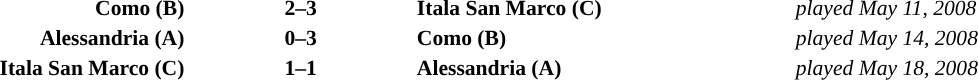<table style="width:100%;" cellspacing="1">
<tr>
<th style="width:20%;"></th>
<th style="width:12%;"></th>
<th style="width:20%;"></th>
<th width="20%'"></th>
<th></th>
</tr>
<tr style="font-size:90%;">
<td align="right"><strong>Como (B)</strong></td>
<td style="text-align:center;"><strong>2–3</strong></td>
<td align="left"><strong>Itala San Marco (C)</strong></td>
<td align="left"><em>played May 11, 2008</em></td>
</tr>
<tr style="font-size:90%;">
<td align="right"><strong>Alessandria (A)</strong></td>
<td style="text-align:center;"><strong>0–3</strong></td>
<td align="left"><strong>Como (B)</strong></td>
<td align="left"><em>played May 14, 2008</em></td>
</tr>
<tr style="font-size:90%;">
<td align="right"><strong>Itala San Marco (C)</strong></td>
<td style="text-align:center;"><strong>1–1</strong></td>
<td align="left"><strong>Alessandria (A)</strong></td>
<td align="left"><em>played May 18, 2008</em></td>
</tr>
</table>
